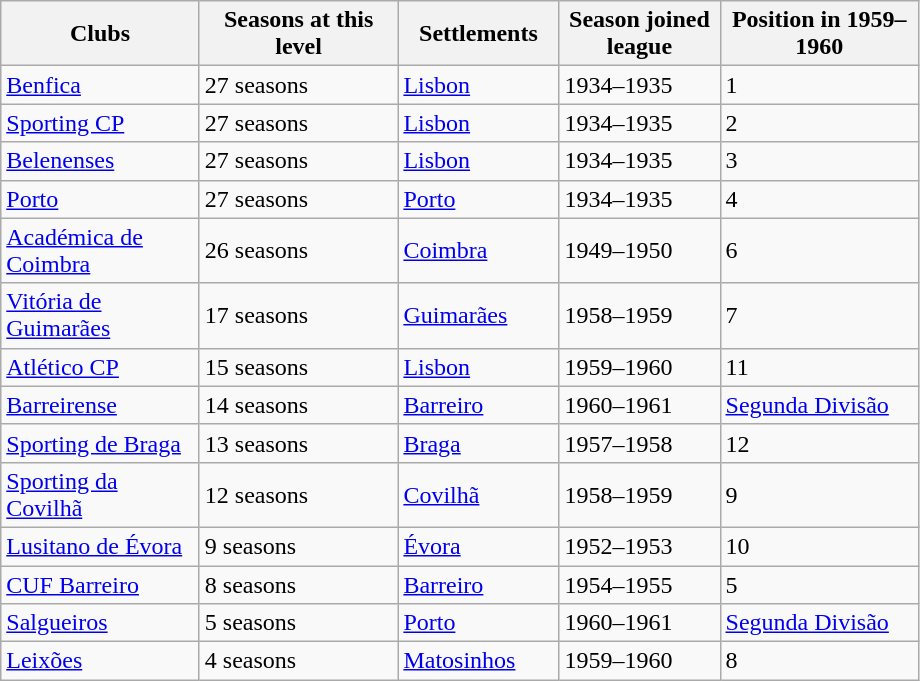<table class="wikitable sortable" style="text-align: center;">
<tr>
<th width=125>Clubs</th>
<th width=125>Seasons at this level</th>
<th width=100>Settlements</th>
<th width=100>Season joined league</th>
<th width=125>Position in 1959–1960</th>
</tr>
<tr>
<td align="left"><a href='#'>Benfica</a></td>
<td align="left">27 seasons</td>
<td align="left"><a href='#'>Lisbon</a></td>
<td align="left">1934–1935</td>
<td align="left">1</td>
</tr>
<tr>
<td align="left"><a href='#'>Sporting CP</a></td>
<td align="left">27 seasons</td>
<td align="left"><a href='#'>Lisbon</a></td>
<td align="left">1934–1935</td>
<td align="left">2</td>
</tr>
<tr>
<td align="left"><a href='#'>Belenenses</a></td>
<td align="left">27 seasons</td>
<td align="left"><a href='#'>Lisbon</a></td>
<td align="left">1934–1935</td>
<td align="left">3</td>
</tr>
<tr>
<td align="left"><a href='#'>Porto</a></td>
<td align="left">27 seasons</td>
<td align="left"><a href='#'>Porto</a></td>
<td align="left">1934–1935</td>
<td align="left">4</td>
</tr>
<tr>
<td align="left"><a href='#'>Académica de Coimbra</a></td>
<td align="left">26 seasons</td>
<td align="left"><a href='#'>Coimbra</a></td>
<td align="left">1949–1950</td>
<td align="left">6</td>
</tr>
<tr>
<td align="left"><a href='#'>Vitória de Guimarães</a></td>
<td align="left">17 seasons</td>
<td align="left"><a href='#'>Guimarães</a></td>
<td align="left">1958–1959</td>
<td align="left">7</td>
</tr>
<tr>
<td align="left"><a href='#'>Atlético CP</a></td>
<td align="left">15 seasons</td>
<td align="left"><a href='#'>Lisbon</a></td>
<td align="left">1959–1960</td>
<td align="left">11</td>
</tr>
<tr>
<td align="left"><a href='#'>Barreirense</a></td>
<td align="left">14 seasons</td>
<td align="left"><a href='#'>Barreiro</a></td>
<td align="left">1960–1961</td>
<td align="left"><a href='#'>Segunda Divisão</a></td>
</tr>
<tr>
<td align="left"><a href='#'>Sporting de Braga</a></td>
<td align="left">13 seasons</td>
<td align="left"><a href='#'>Braga</a></td>
<td align="left">1957–1958</td>
<td align="left">12</td>
</tr>
<tr>
<td align="left"><a href='#'>Sporting da Covilhã</a></td>
<td align="left">12 seasons</td>
<td align="left"><a href='#'>Covilhã</a></td>
<td align="left">1958–1959</td>
<td align="left">9</td>
</tr>
<tr>
<td align="left"><a href='#'>Lusitano de Évora</a></td>
<td align="left">9 seasons</td>
<td align="left"><a href='#'>Évora</a></td>
<td align="left">1952–1953</td>
<td align="left">10</td>
</tr>
<tr>
<td align="left"><a href='#'>CUF Barreiro</a></td>
<td align="left">8 seasons</td>
<td align="left"><a href='#'>Barreiro</a></td>
<td align="left">1954–1955</td>
<td align="left">5</td>
</tr>
<tr>
<td align="left"><a href='#'>Salgueiros</a></td>
<td align="left">5 seasons</td>
<td align="left"><a href='#'>Porto</a></td>
<td align="left">1960–1961</td>
<td align="left"><a href='#'>Segunda Divisão</a></td>
</tr>
<tr>
<td align="left"><a href='#'>Leixões</a></td>
<td align="left">4 seasons</td>
<td align="left"><a href='#'>Matosinhos</a></td>
<td align="left">1959–1960</td>
<td align="left">8</td>
</tr>
</table>
